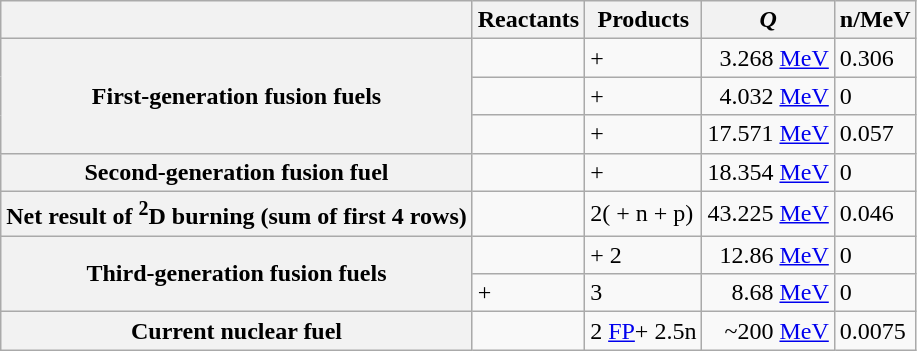<table class="wikitable">
<tr>
<th scope="col"></th>
<th scope="col">Reactants</th>
<th scope="col">Products</th>
<th scope="col"><em>Q</em></th>
<th scope="col">n/MeV</th>
</tr>
<tr>
<th scope="row" rowspan="3">First-generation fusion fuels</th>
<td></td>
<td> + </td>
<td style="text-align: right;">3.268 <a href='#'>MeV</a></td>
<td>0.306</td>
</tr>
<tr>
<td></td>
<td> + </td>
<td style="text-align: right;">4.032 <a href='#'>MeV</a></td>
<td>0</td>
</tr>
<tr>
<td></td>
<td> + </td>
<td style="text-align: right;">17.571 <a href='#'>MeV</a></td>
<td>0.057</td>
</tr>
<tr>
<th scope="row">Second-generation fusion fuel</th>
<td></td>
<td> + </td>
<td style="text-align: right;">18.354 <a href='#'>MeV</a></td>
<td>0</td>
</tr>
<tr>
<th scope="row">Net result of <sup>2</sup>D burning (sum of first 4 rows)</th>
<td></td>
<td class="nowrap">2( + n + p)</td>
<td class="nowrap" style="text-align: right;">43.225 <a href='#'>MeV</a></td>
<td>0.046</td>
</tr>
<tr>
<th scope="row" rowspan="2">Third-generation fusion fuels</th>
<td class="nowrap"></td>
<td> + 2 </td>
<td style="text-align: right;">12.86 <a href='#'>MeV</a></td>
<td>0</td>
</tr>
<tr>
<td> + </td>
<td>3 </td>
<td style="text-align: right;">8.68 <a href='#'>MeV</a></td>
<td>0</td>
</tr>
<tr>
<th scope="row">Current nuclear fuel</th>
<td></td>
<td>2 <a href='#'>FP</a>+ 2.5n</td>
<td style="text-align: right;">~200 <a href='#'>MeV</a></td>
<td>0.0075</td>
</tr>
</table>
